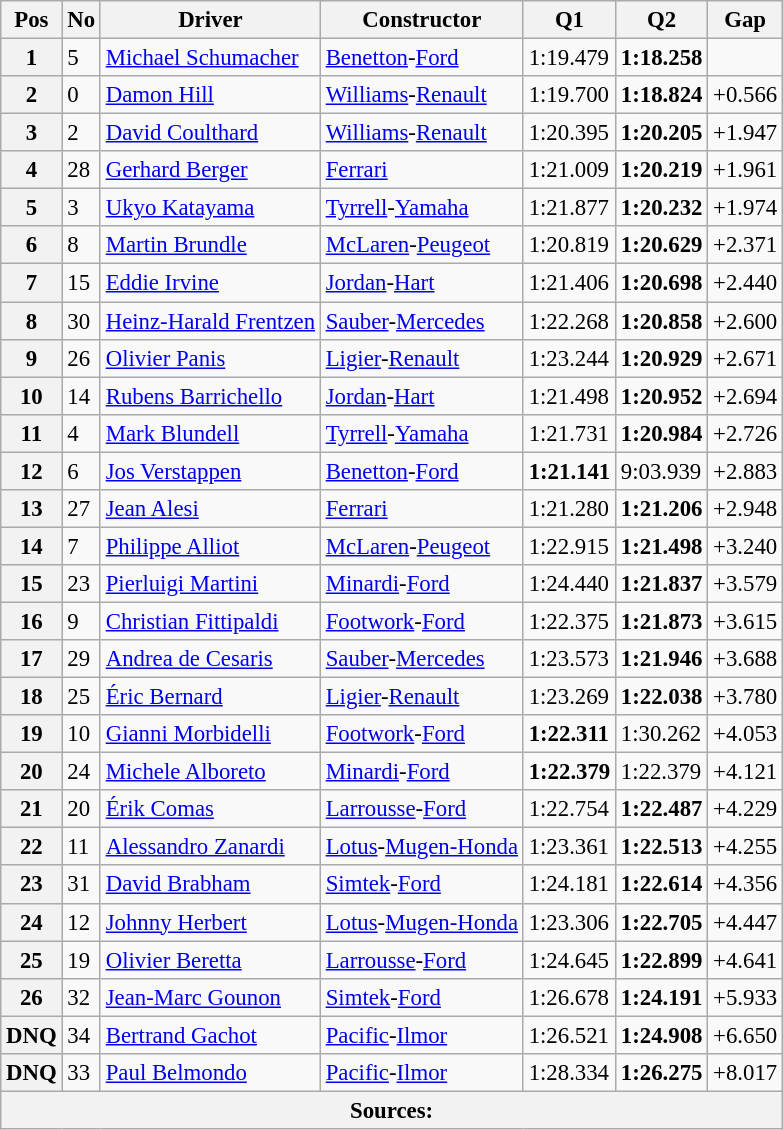<table class="wikitable sortable" style="font-size: 95%;">
<tr>
<th>Pos</th>
<th>No</th>
<th>Driver</th>
<th>Constructor</th>
<th>Q1</th>
<th>Q2</th>
<th>Gap</th>
</tr>
<tr>
<th>1</th>
<td>5</td>
<td> <a href='#'>Michael Schumacher</a></td>
<td><a href='#'>Benetton</a>-<a href='#'>Ford</a></td>
<td>1:19.479</td>
<td><strong>1:18.258</strong></td>
<td></td>
</tr>
<tr>
<th>2</th>
<td>0</td>
<td> <a href='#'>Damon Hill</a></td>
<td><a href='#'>Williams</a>-<a href='#'>Renault</a></td>
<td>1:19.700</td>
<td><strong>1:18.824</strong></td>
<td>+0.566</td>
</tr>
<tr>
<th>3</th>
<td>2</td>
<td> <a href='#'>David Coulthard</a></td>
<td><a href='#'>Williams</a>-<a href='#'>Renault</a></td>
<td>1:20.395</td>
<td><strong>1:20.205</strong></td>
<td>+1.947</td>
</tr>
<tr>
<th>4</th>
<td>28</td>
<td> <a href='#'>Gerhard Berger</a></td>
<td><a href='#'>Ferrari</a></td>
<td>1:21.009</td>
<td><strong>1:20.219</strong></td>
<td>+1.961</td>
</tr>
<tr>
<th>5</th>
<td>3</td>
<td> <a href='#'>Ukyo Katayama</a></td>
<td><a href='#'>Tyrrell</a>-<a href='#'>Yamaha</a></td>
<td>1:21.877</td>
<td><strong>1:20.232</strong></td>
<td>+1.974</td>
</tr>
<tr>
<th>6</th>
<td>8</td>
<td> <a href='#'>Martin Brundle</a></td>
<td><a href='#'>McLaren</a>-<a href='#'>Peugeot</a></td>
<td>1:20.819</td>
<td><strong>1:20.629</strong></td>
<td>+2.371</td>
</tr>
<tr>
<th>7</th>
<td>15</td>
<td> <a href='#'>Eddie Irvine</a></td>
<td><a href='#'>Jordan</a>-<a href='#'>Hart</a></td>
<td>1:21.406</td>
<td><strong>1:20.698</strong></td>
<td>+2.440</td>
</tr>
<tr>
<th>8</th>
<td>30</td>
<td> <a href='#'>Heinz-Harald Frentzen</a></td>
<td><a href='#'>Sauber</a>-<a href='#'>Mercedes</a></td>
<td>1:22.268</td>
<td><strong>1:20.858</strong></td>
<td>+2.600</td>
</tr>
<tr>
<th>9</th>
<td>26</td>
<td> <a href='#'>Olivier Panis</a></td>
<td><a href='#'>Ligier</a>-<a href='#'>Renault</a></td>
<td>1:23.244</td>
<td><strong>1:20.929</strong></td>
<td>+2.671</td>
</tr>
<tr>
<th>10</th>
<td>14</td>
<td> <a href='#'>Rubens Barrichello</a></td>
<td><a href='#'>Jordan</a>-<a href='#'>Hart</a></td>
<td>1:21.498</td>
<td><strong>1:20.952</strong></td>
<td>+2.694</td>
</tr>
<tr>
<th>11</th>
<td>4</td>
<td> <a href='#'>Mark Blundell</a></td>
<td><a href='#'>Tyrrell</a>-<a href='#'>Yamaha</a></td>
<td>1:21.731</td>
<td><strong>1:20.984</strong></td>
<td>+2.726</td>
</tr>
<tr>
<th>12</th>
<td>6</td>
<td> <a href='#'>Jos Verstappen</a></td>
<td><a href='#'>Benetton</a>-<a href='#'>Ford</a></td>
<td><strong>1:21.141</strong></td>
<td>9:03.939</td>
<td>+2.883</td>
</tr>
<tr>
<th>13</th>
<td>27</td>
<td> <a href='#'>Jean Alesi</a></td>
<td><a href='#'>Ferrari</a></td>
<td>1:21.280</td>
<td><strong>1:21.206</strong></td>
<td>+2.948</td>
</tr>
<tr>
<th>14</th>
<td>7</td>
<td> <a href='#'>Philippe Alliot</a></td>
<td><a href='#'>McLaren</a>-<a href='#'>Peugeot</a></td>
<td>1:22.915</td>
<td><strong>1:21.498</strong></td>
<td>+3.240</td>
</tr>
<tr>
<th>15</th>
<td>23</td>
<td> <a href='#'>Pierluigi Martini</a></td>
<td><a href='#'>Minardi</a>-<a href='#'>Ford</a></td>
<td>1:24.440</td>
<td><strong>1:21.837</strong></td>
<td>+3.579</td>
</tr>
<tr>
<th>16</th>
<td>9</td>
<td> <a href='#'>Christian Fittipaldi</a></td>
<td><a href='#'>Footwork</a>-<a href='#'>Ford</a></td>
<td>1:22.375</td>
<td><strong>1:21.873</strong></td>
<td>+3.615</td>
</tr>
<tr>
<th>17</th>
<td>29</td>
<td> <a href='#'>Andrea de Cesaris</a></td>
<td><a href='#'>Sauber</a>-<a href='#'>Mercedes</a></td>
<td>1:23.573</td>
<td><strong>1:21.946</strong></td>
<td>+3.688</td>
</tr>
<tr>
<th>18</th>
<td>25</td>
<td> <a href='#'>Éric Bernard</a></td>
<td><a href='#'>Ligier</a>-<a href='#'>Renault</a></td>
<td>1:23.269</td>
<td><strong>1:22.038</strong></td>
<td>+3.780</td>
</tr>
<tr>
<th>19</th>
<td>10</td>
<td> <a href='#'>Gianni Morbidelli</a></td>
<td><a href='#'>Footwork</a>-<a href='#'>Ford</a></td>
<td><strong>1:22.311</strong></td>
<td>1:30.262</td>
<td>+4.053</td>
</tr>
<tr>
<th>20</th>
<td>24</td>
<td> <a href='#'>Michele Alboreto</a></td>
<td><a href='#'>Minardi</a>-<a href='#'>Ford</a></td>
<td><strong>1:22.379</strong></td>
<td>1:22.379</td>
<td>+4.121</td>
</tr>
<tr>
<th>21</th>
<td>20</td>
<td> <a href='#'>Érik Comas</a></td>
<td><a href='#'>Larrousse</a>-<a href='#'>Ford</a></td>
<td>1:22.754</td>
<td><strong>1:22.487</strong></td>
<td>+4.229</td>
</tr>
<tr>
<th>22</th>
<td>11</td>
<td> <a href='#'>Alessandro Zanardi</a></td>
<td><a href='#'>Lotus</a>-<a href='#'>Mugen-Honda</a></td>
<td>1:23.361</td>
<td><strong>1:22.513</strong></td>
<td>+4.255</td>
</tr>
<tr>
<th>23</th>
<td>31</td>
<td> <a href='#'>David Brabham</a></td>
<td><a href='#'>Simtek</a>-<a href='#'>Ford</a></td>
<td>1:24.181</td>
<td><strong>1:22.614</strong></td>
<td>+4.356</td>
</tr>
<tr>
<th>24</th>
<td>12</td>
<td> <a href='#'>Johnny Herbert</a></td>
<td><a href='#'>Lotus</a>-<a href='#'>Mugen-Honda</a></td>
<td>1:23.306</td>
<td><strong>1:22.705</strong></td>
<td>+4.447</td>
</tr>
<tr>
<th>25</th>
<td>19</td>
<td> <a href='#'>Olivier Beretta</a></td>
<td><a href='#'>Larrousse</a>-<a href='#'>Ford</a></td>
<td>1:24.645</td>
<td><strong>1:22.899</strong></td>
<td>+4.641</td>
</tr>
<tr>
<th>26</th>
<td>32</td>
<td> <a href='#'>Jean-Marc Gounon</a></td>
<td><a href='#'>Simtek</a>-<a href='#'>Ford</a></td>
<td>1:26.678</td>
<td><strong>1:24.191</strong></td>
<td>+5.933</td>
</tr>
<tr>
<th>DNQ</th>
<td>34</td>
<td> <a href='#'>Bertrand Gachot</a></td>
<td><a href='#'>Pacific</a>-<a href='#'>Ilmor</a></td>
<td>1:26.521</td>
<td><strong>1:24.908</strong></td>
<td>+6.650</td>
</tr>
<tr>
<th>DNQ</th>
<td>33</td>
<td> <a href='#'>Paul Belmondo</a></td>
<td><a href='#'>Pacific</a>-<a href='#'>Ilmor</a></td>
<td>1:28.334</td>
<td><strong>1:26.275</strong></td>
<td>+8.017</td>
</tr>
<tr>
<th colspan="7">Sources:</th>
</tr>
</table>
